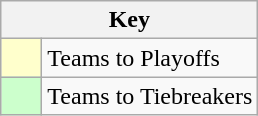<table class="wikitable" style="text-align: center;">
<tr>
<th colspan=2>Key</th>
</tr>
<tr>
<td style="background:#ffffcc; width:20px;"></td>
<td align=left>Teams to Playoffs</td>
</tr>
<tr>
<td style="background:#ccffcc; width:20px;"></td>
<td align=left>Teams to Tiebreakers</td>
</tr>
</table>
